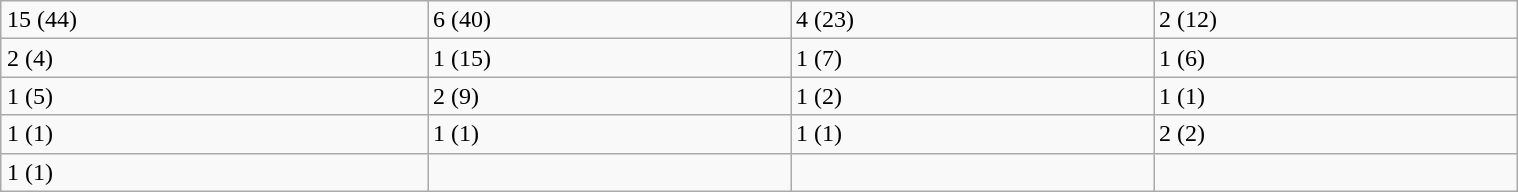<table class="wikitable" border="1" style="margin: 1em auto 1em auto;; width: 80%;">
<tr>
<td>15 (44) </td>
<td>6 (40) </td>
<td>4 (23) </td>
<td>2 (12) </td>
</tr>
<tr>
<td>2 (4) </td>
<td>1 (15) </td>
<td>1 (7) </td>
<td>1 (6) </td>
</tr>
<tr>
<td>1 (5) </td>
<td>2 (9) </td>
<td>1 (2) </td>
<td>1 (1) </td>
</tr>
<tr>
<td>1 (1) </td>
<td>1 (1) </td>
<td>1 (1) </td>
<td>2 (2) </td>
</tr>
<tr>
<td>1 (1) </td>
<td></td>
<td></td>
<td></td>
</tr>
</table>
